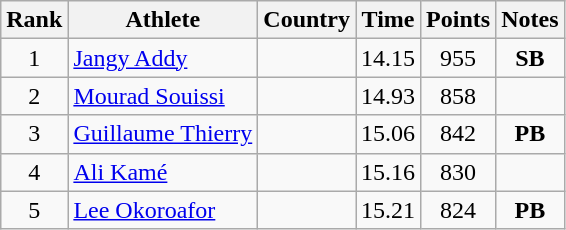<table class="wikitable sortable" style="text-align:center">
<tr>
<th>Rank</th>
<th>Athlete</th>
<th>Country</th>
<th>Time</th>
<th>Points</th>
<th>Notes</th>
</tr>
<tr>
<td>1</td>
<td align=left><a href='#'>Jangy Addy</a></td>
<td align=left></td>
<td>14.15</td>
<td>955</td>
<td><strong>SB</strong></td>
</tr>
<tr>
<td>2</td>
<td align=left><a href='#'>Mourad Souissi</a></td>
<td align=left></td>
<td>14.93</td>
<td>858</td>
<td></td>
</tr>
<tr>
<td>3</td>
<td align=left><a href='#'>Guillaume Thierry</a></td>
<td align=left></td>
<td>15.06</td>
<td>842</td>
<td><strong>PB</strong></td>
</tr>
<tr>
<td>4</td>
<td align=left><a href='#'>Ali Kamé</a></td>
<td align=left></td>
<td>15.16</td>
<td>830</td>
<td></td>
</tr>
<tr>
<td>5</td>
<td align=left><a href='#'>Lee Okoroafor</a></td>
<td align=left></td>
<td>15.21</td>
<td>824</td>
<td><strong>PB</strong></td>
</tr>
</table>
